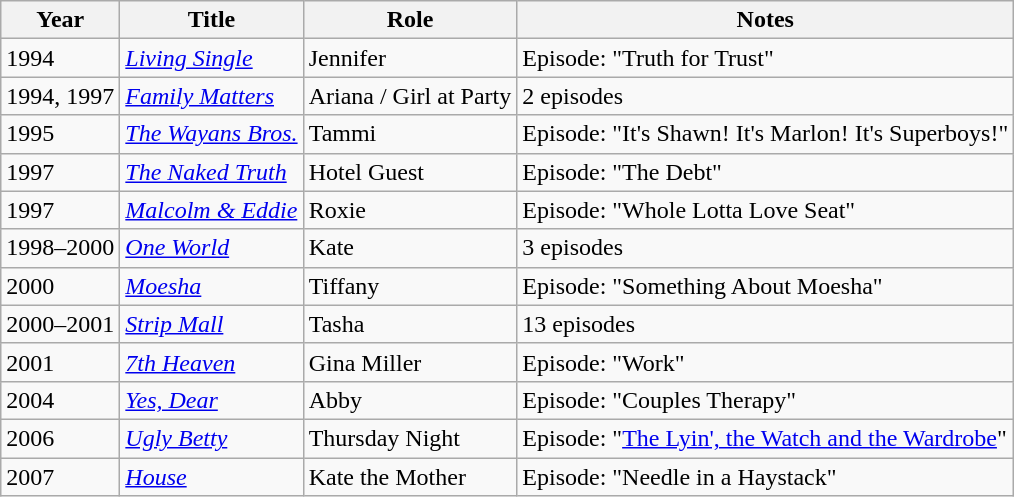<table class="wikitable sortable">
<tr>
<th>Year</th>
<th>Title</th>
<th>Role</th>
<th>Notes</th>
</tr>
<tr>
<td>1994</td>
<td><em><a href='#'>Living Single</a></em></td>
<td>Jennifer</td>
<td>Episode: "Truth for Trust"</td>
</tr>
<tr>
<td>1994, 1997</td>
<td><em><a href='#'>Family Matters</a></em></td>
<td>Ariana / Girl at Party</td>
<td>2 episodes</td>
</tr>
<tr>
<td>1995</td>
<td><em><a href='#'>The Wayans Bros.</a></em></td>
<td>Tammi</td>
<td>Episode: "It's Shawn! It's Marlon! It's Superboys!"</td>
</tr>
<tr>
<td>1997</td>
<td><a href='#'><em>The Naked Truth</em></a></td>
<td>Hotel Guest</td>
<td>Episode: "The Debt"</td>
</tr>
<tr>
<td>1997</td>
<td><em><a href='#'>Malcolm & Eddie</a></em></td>
<td>Roxie</td>
<td>Episode: "Whole Lotta Love Seat"</td>
</tr>
<tr>
<td>1998–2000</td>
<td><em><a href='#'>One World</a></em></td>
<td>Kate</td>
<td>3 episodes</td>
</tr>
<tr>
<td>2000</td>
<td><em><a href='#'>Moesha</a></em></td>
<td>Tiffany</td>
<td>Episode: "Something About Moesha"</td>
</tr>
<tr>
<td>2000–2001</td>
<td><em><a href='#'>Strip Mall</a></em></td>
<td>Tasha</td>
<td>13 episodes</td>
</tr>
<tr>
<td>2001</td>
<td><a href='#'><em>7th Heaven</em></a></td>
<td>Gina Miller</td>
<td>Episode: "Work"</td>
</tr>
<tr>
<td>2004</td>
<td><em><a href='#'>Yes, Dear</a></em></td>
<td>Abby</td>
<td>Episode: "Couples Therapy"</td>
</tr>
<tr>
<td>2006</td>
<td><em><a href='#'>Ugly Betty</a></em></td>
<td>Thursday Night</td>
<td>Episode: "<a href='#'>The Lyin', the Watch and the Wardrobe</a>"</td>
</tr>
<tr>
<td>2007</td>
<td><a href='#'><em>House</em></a></td>
<td>Kate the Mother</td>
<td>Episode: "Needle in a Haystack"</td>
</tr>
</table>
